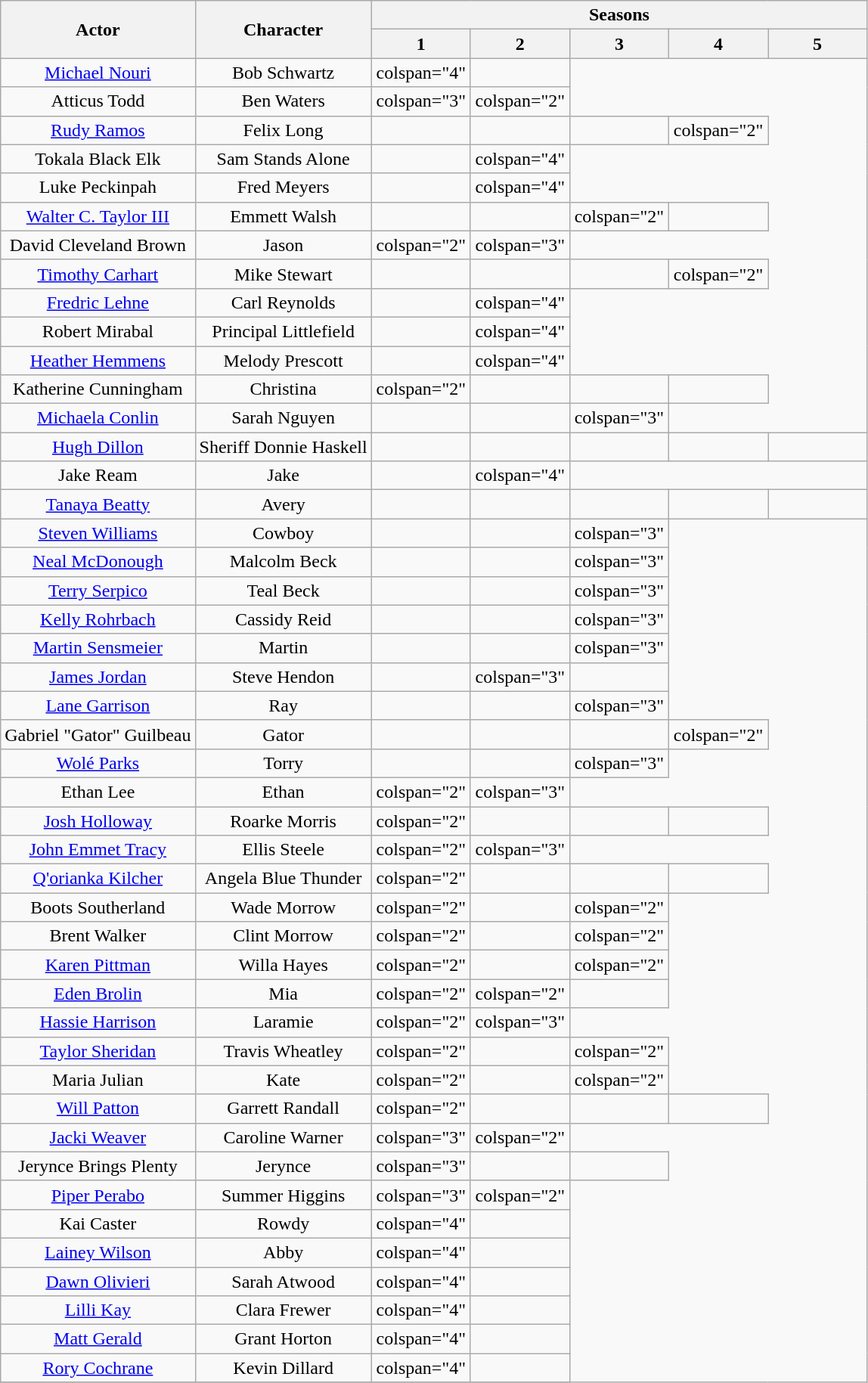<table class="wikitable plainrowheaders" style="text-align:center">
<tr>
<th rowspan="2">Actor</th>
<th rowspan="2">Character</th>
<th colspan="5">Seasons</th>
</tr>
<tr>
<th scope="col" style="width: 80px;">1</th>
<th scope="col" style="width: 80px;">2</th>
<th scope="col" style="width: 80px;">3</th>
<th scope="col" style="width: 80px;">4</th>
<th scope="col" style="width: 80px;">5</th>
</tr>
<tr>
<td><a href='#'>Michael Nouri</a></td>
<td>Bob Schwartz</td>
<td>colspan="4" </td>
<td></td>
</tr>
<tr>
<td>Atticus Todd</td>
<td>Ben Waters</td>
<td>colspan="3" </td>
<td>colspan="2" </td>
</tr>
<tr>
<td><a href='#'>Rudy Ramos</a></td>
<td>Felix Long</td>
<td></td>
<td></td>
<td></td>
<td>colspan="2" </td>
</tr>
<tr>
<td>Tokala Black Elk</td>
<td>Sam Stands Alone</td>
<td></td>
<td>colspan="4" </td>
</tr>
<tr>
<td>Luke Peckinpah</td>
<td>Fred Meyers</td>
<td></td>
<td>colspan="4" </td>
</tr>
<tr>
<td><a href='#'>Walter C. Taylor III</a></td>
<td>Emmett Walsh</td>
<td></td>
<td></td>
<td>colspan="2" </td>
<td></td>
</tr>
<tr>
<td>David Cleveland Brown</td>
<td>Jason</td>
<td>colspan="2" </td>
<td>colspan="3" </td>
</tr>
<tr>
<td><a href='#'>Timothy Carhart</a></td>
<td>Mike Stewart</td>
<td></td>
<td></td>
<td></td>
<td>colspan="2" </td>
</tr>
<tr>
<td><a href='#'>Fredric Lehne</a></td>
<td>Carl Reynolds</td>
<td></td>
<td>colspan="4" </td>
</tr>
<tr>
<td>Robert Mirabal</td>
<td>Principal Littlefield</td>
<td></td>
<td>colspan="4" </td>
</tr>
<tr>
<td><a href='#'>Heather Hemmens</a></td>
<td>Melody Prescott</td>
<td></td>
<td>colspan="4" </td>
</tr>
<tr>
<td>Katherine Cunningham</td>
<td>Christina</td>
<td>colspan="2" </td>
<td></td>
<td></td>
<td></td>
</tr>
<tr>
<td><a href='#'>Michaela Conlin</a></td>
<td>Sarah Nguyen</td>
<td></td>
<td></td>
<td>colspan="3" </td>
</tr>
<tr>
<td><a href='#'>Hugh Dillon</a></td>
<td>Sheriff Donnie Haskell</td>
<td></td>
<td></td>
<td></td>
<td></td>
<td></td>
</tr>
<tr>
<td>Jake Ream</td>
<td>Jake</td>
<td></td>
<td>colspan="4" </td>
</tr>
<tr>
<td><a href='#'>Tanaya Beatty</a></td>
<td>Avery</td>
<td></td>
<td></td>
<td></td>
<td></td>
<td></td>
</tr>
<tr>
<td><a href='#'>Steven Williams</a></td>
<td>Cowboy</td>
<td></td>
<td></td>
<td>colspan="3" </td>
</tr>
<tr>
<td><a href='#'>Neal McDonough</a></td>
<td>Malcolm Beck</td>
<td></td>
<td></td>
<td>colspan="3" </td>
</tr>
<tr>
<td><a href='#'>Terry Serpico</a></td>
<td>Teal Beck</td>
<td></td>
<td></td>
<td>colspan="3" </td>
</tr>
<tr>
<td><a href='#'>Kelly Rohrbach</a></td>
<td>Cassidy Reid</td>
<td></td>
<td></td>
<td>colspan="3" </td>
</tr>
<tr>
<td><a href='#'>Martin Sensmeier</a></td>
<td>Martin</td>
<td></td>
<td></td>
<td>colspan="3" </td>
</tr>
<tr>
<td><a href='#'>James Jordan</a></td>
<td>Steve Hendon</td>
<td></td>
<td>colspan="3" </td>
<td></td>
</tr>
<tr>
<td><a href='#'>Lane Garrison</a></td>
<td>Ray</td>
<td></td>
<td></td>
<td>colspan="3" </td>
</tr>
<tr>
<td>Gabriel "Gator" Guilbeau</td>
<td>Gator</td>
<td></td>
<td></td>
<td></td>
<td>colspan="2" </td>
</tr>
<tr>
<td><a href='#'>Wolé Parks</a></td>
<td>Torry</td>
<td></td>
<td></td>
<td>colspan="3" </td>
</tr>
<tr>
<td>Ethan Lee</td>
<td>Ethan</td>
<td>colspan="2" </td>
<td>colspan="3" </td>
</tr>
<tr>
<td><a href='#'>Josh Holloway</a></td>
<td>Roarke Morris</td>
<td>colspan="2" </td>
<td></td>
<td></td>
<td></td>
</tr>
<tr>
<td><a href='#'>John Emmet Tracy</a></td>
<td>Ellis Steele</td>
<td>colspan="2" </td>
<td>colspan="3" </td>
</tr>
<tr>
<td><a href='#'>Q'orianka Kilcher</a></td>
<td>Angela Blue Thunder</td>
<td>colspan="2" </td>
<td></td>
<td></td>
<td></td>
</tr>
<tr>
<td>Boots Southerland</td>
<td>Wade Morrow</td>
<td>colspan="2" </td>
<td></td>
<td>colspan="2" </td>
</tr>
<tr>
<td>Brent Walker</td>
<td>Clint Morrow</td>
<td>colspan="2" </td>
<td></td>
<td>colspan="2" </td>
</tr>
<tr>
<td><a href='#'>Karen Pittman</a></td>
<td>Willa Hayes</td>
<td>colspan="2" </td>
<td></td>
<td>colspan="2" </td>
</tr>
<tr>
<td><a href='#'>Eden Brolin</a></td>
<td>Mia</td>
<td>colspan="2" </td>
<td>colspan="2" </td>
<td></td>
</tr>
<tr>
<td><a href='#'>Hassie Harrison</a></td>
<td>Laramie</td>
<td>colspan="2" </td>
<td>colspan="3" </td>
</tr>
<tr>
<td><a href='#'>Taylor Sheridan</a></td>
<td>Travis Wheatley</td>
<td>colspan="2" </td>
<td></td>
<td>colspan="2" </td>
</tr>
<tr>
<td>Maria Julian</td>
<td>Kate</td>
<td>colspan="2" </td>
<td></td>
<td>colspan="2" </td>
</tr>
<tr>
<td><a href='#'>Will Patton</a></td>
<td>Garrett Randall</td>
<td>colspan="2" </td>
<td></td>
<td></td>
<td></td>
</tr>
<tr>
<td><a href='#'>Jacki Weaver</a></td>
<td>Caroline Warner</td>
<td>colspan="3" </td>
<td>colspan="2" </td>
</tr>
<tr>
<td>Jerynce Brings Plenty</td>
<td>Jerynce</td>
<td>colspan="3" </td>
<td></td>
<td></td>
</tr>
<tr>
<td><a href='#'>Piper Perabo</a></td>
<td>Summer Higgins</td>
<td>colspan="3" </td>
<td>colspan="2" </td>
</tr>
<tr>
<td>Kai Caster</td>
<td>Rowdy</td>
<td>colspan="4" </td>
<td></td>
</tr>
<tr>
<td><a href='#'>Lainey Wilson</a></td>
<td>Abby</td>
<td>colspan="4" </td>
<td></td>
</tr>
<tr>
<td><a href='#'>Dawn Olivieri</a></td>
<td>Sarah Atwood</td>
<td>colspan="4" </td>
<td></td>
</tr>
<tr>
<td><a href='#'>Lilli Kay</a></td>
<td>Clara Frewer</td>
<td>colspan="4" </td>
<td></td>
</tr>
<tr>
<td><a href='#'>Matt Gerald</a></td>
<td>Grant Horton</td>
<td>colspan="4" </td>
<td></td>
</tr>
<tr>
<td><a href='#'>Rory Cochrane</a></td>
<td>Kevin Dillard</td>
<td>colspan="4" </td>
<td></td>
</tr>
<tr>
</tr>
</table>
